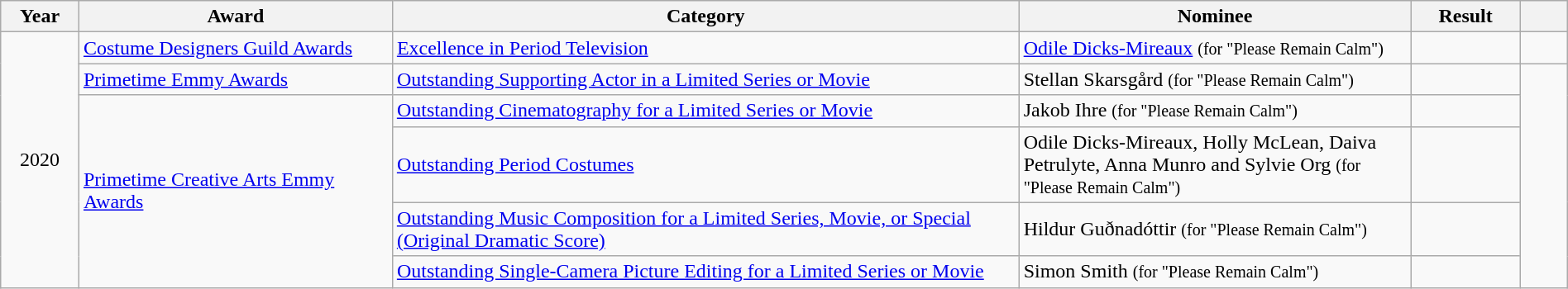<table class="wikitable plainrowheaders sortable" width="100%";">
<tr>
<th scope="col" width="5%";">Year</th>
<th scope="col" width="20%";">Award</th>
<th scope="col" width="40%";">Category</th>
<th scope="col" width="25%";">Nominee</th>
<th scope="col" width="7%";">Result</th>
<th scope="col" width="3%";"></th>
</tr>
<tr>
<td align="center" rowspan="6">2020</td>
<td><a href='#'>Costume Designers Guild Awards</a></td>
<td><a href='#'>Excellence in Period Television</a></td>
<td><a href='#'>Odile Dicks-Mireaux</a> <small>(for "Please Remain Calm")</small></td>
<td></td>
<td align="center"></td>
</tr>
<tr>
<td><a href='#'>Primetime Emmy Awards</a></td>
<td><a href='#'>Outstanding Supporting Actor in a Limited Series or Movie</a></td>
<td>Stellan Skarsgård <small>(for "Please Remain Calm")</small></td>
<td></td>
<td align="center" rowspan="5"> <br> </td>
</tr>
<tr>
<td rowspan="4"><a href='#'>Primetime Creative Arts Emmy Awards</a></td>
<td><a href='#'>Outstanding Cinematography for a Limited Series or Movie</a></td>
<td>Jakob Ihre <small>(for "Please Remain Calm")</small></td>
<td></td>
</tr>
<tr>
<td><a href='#'>Outstanding Period Costumes</a></td>
<td>Odile Dicks-Mireaux, Holly McLean, Daiva Petrulyte, Anna Munro and Sylvie Org <small>(for "Please Remain Calm")</small></td>
<td></td>
</tr>
<tr>
<td><a href='#'>Outstanding Music Composition for a Limited Series, Movie, or Special (Original Dramatic Score)</a></td>
<td>Hildur Guðnadóttir <small>(for "Please Remain Calm")</small></td>
<td></td>
</tr>
<tr>
<td><a href='#'>Outstanding Single-Camera Picture Editing for a Limited Series or Movie</a></td>
<td>Simon Smith <small>(for "Please Remain Calm")</small></td>
<td></td>
</tr>
</table>
